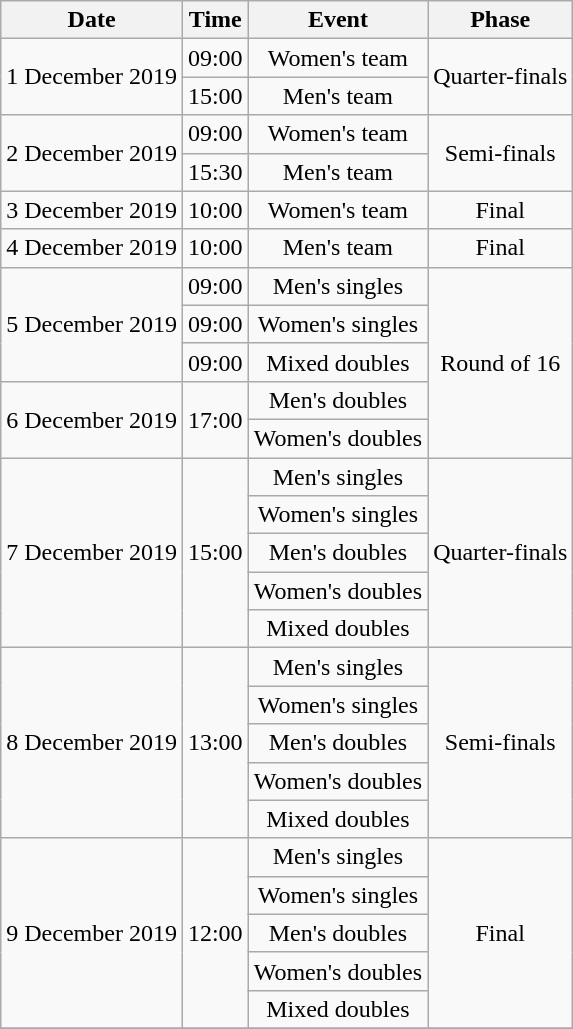<table class="wikitable" style="text-align:center;">
<tr>
<th>Date</th>
<th>Time</th>
<th>Event</th>
<th>Phase</th>
</tr>
<tr>
<td rowspan=2>1 December 2019</td>
<td>09:00</td>
<td>Women's team</td>
<td rowspan=2>Quarter-finals</td>
</tr>
<tr>
<td>15:00</td>
<td>Men's team</td>
</tr>
<tr>
<td rowspan=2>2 December 2019</td>
<td>09:00</td>
<td>Women's team</td>
<td rowspan=2>Semi-finals</td>
</tr>
<tr>
<td>15:30</td>
<td>Men's team</td>
</tr>
<tr>
<td>3 December 2019</td>
<td>10:00</td>
<td>Women's team</td>
<td>Final</td>
</tr>
<tr>
<td>4 December 2019</td>
<td>10:00</td>
<td>Men's team</td>
<td>Final</td>
</tr>
<tr>
<td rowspan=3>5 December 2019</td>
<td>09:00</td>
<td>Men's singles</td>
<td rowspan=5>Round of 16</td>
</tr>
<tr>
<td>09:00</td>
<td>Women's singles</td>
</tr>
<tr>
<td>09:00</td>
<td>Mixed doubles</td>
</tr>
<tr>
<td rowspan=2>6 December 2019</td>
<td rowspan=2>17:00</td>
<td>Men's doubles</td>
</tr>
<tr>
<td>Women's doubles</td>
</tr>
<tr>
<td rowspan=5>7 December 2019</td>
<td rowspan=5>15:00</td>
<td>Men's singles</td>
<td rowspan=5>Quarter-finals</td>
</tr>
<tr>
<td>Women's singles</td>
</tr>
<tr>
<td>Men's doubles</td>
</tr>
<tr>
<td>Women's doubles</td>
</tr>
<tr>
<td>Mixed doubles</td>
</tr>
<tr>
<td rowspan=5>8 December 2019</td>
<td rowspan=5>13:00</td>
<td>Men's singles</td>
<td rowspan=5>Semi-finals</td>
</tr>
<tr>
<td>Women's singles</td>
</tr>
<tr>
<td>Men's doubles</td>
</tr>
<tr>
<td>Women's doubles</td>
</tr>
<tr>
<td>Mixed doubles</td>
</tr>
<tr>
<td rowspan=5>9 December 2019</td>
<td rowspan=5>12:00</td>
<td>Men's singles</td>
<td rowspan=5>Final</td>
</tr>
<tr>
<td>Women's singles</td>
</tr>
<tr>
<td>Men's doubles</td>
</tr>
<tr>
<td>Women's doubles</td>
</tr>
<tr>
<td>Mixed doubles</td>
</tr>
<tr>
</tr>
</table>
